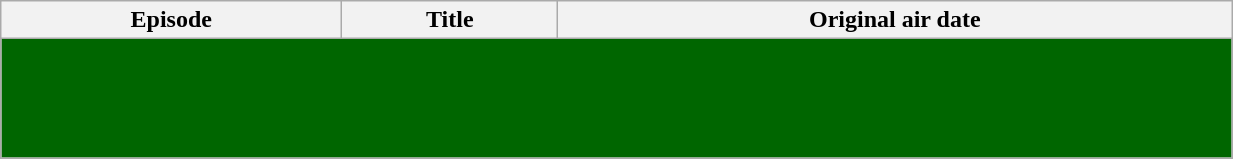<table class="wikitable plainrowheaders" style="width:65%; margin:left;">
<tr>
<th>Episode</th>
<th>Title</th>
<th>Original air date</th>
</tr>
<tr>
<td colspan="6" bgcolor="#006600"><br><br><br><br></td>
</tr>
</table>
